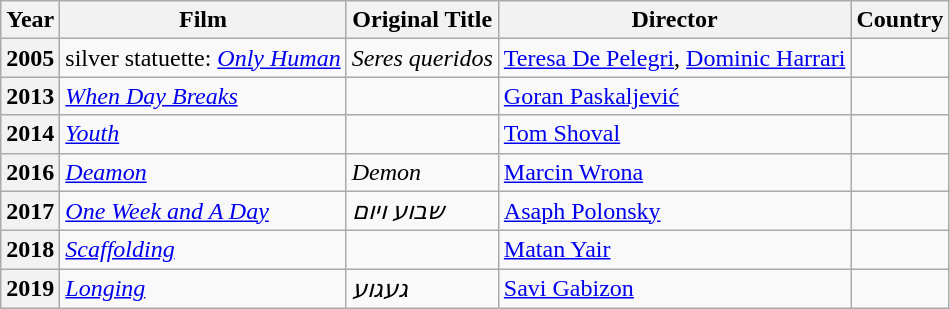<table class="wikitable sortable">
<tr>
<th scope="col">Year</th>
<th scope="col">Film</th>
<th scope="col">Original Title</th>
<th scope="col">Director</th>
<th scope="col">Country</th>
</tr>
<tr>
<th scope="row">2005</th>
<td>silver statuette: <em><a href='#'>Only Human</a></em></td>
<td><em>Seres queridos</em></td>
<td><a href='#'>Teresa De Pelegri</a>, <a href='#'>Dominic Harrari</a></td>
<td> </td>
</tr>
<tr>
<th scope="row">2013</th>
<td><em><a href='#'>When Day Breaks</a></em></td>
<td></td>
<td><a href='#'>Goran Paskaljević</a></td>
<td></td>
</tr>
<tr>
<th scope="row">2014</th>
<td><em><a href='#'>Youth</a></em></td>
<td></td>
<td><a href='#'>Tom Shoval</a></td>
<td></td>
</tr>
<tr>
<th scope="row">2016</th>
<td><em><a href='#'>Deamon</a></em></td>
<td><em>Demon</em></td>
<td><a href='#'>Marcin Wrona</a></td>
<td></td>
</tr>
<tr>
<th scope="row">2017</th>
<td><a href='#'><em>One Week and A Day</em></a></td>
<td><em>שבוע ויום</em></td>
<td><a href='#'>Asaph Polonsky</a></td>
<td></td>
</tr>
<tr>
<th scope="row">2018</th>
<td><em><a href='#'>Scaffolding</a></em></td>
<td></td>
<td><a href='#'>Matan Yair</a></td>
<td></td>
</tr>
<tr>
<th>2019</th>
<td><em><a href='#'>Longing</a></em></td>
<td><em>געגוע</em></td>
<td><a href='#'>Savi Gabizon</a></td>
<td></td>
</tr>
</table>
